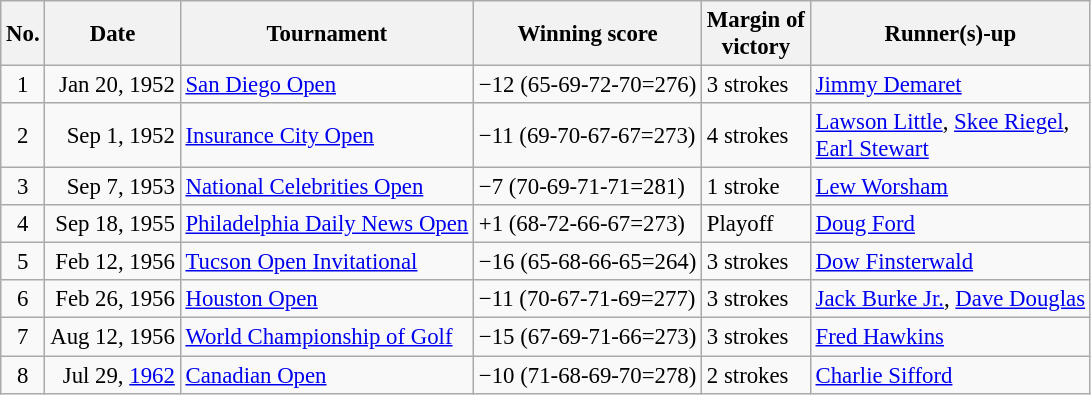<table class="wikitable" style="font-size:95%;">
<tr>
<th>No.</th>
<th>Date</th>
<th>Tournament</th>
<th>Winning score</th>
<th>Margin of<br>victory</th>
<th>Runner(s)-up</th>
</tr>
<tr>
<td align=center>1</td>
<td align=right>Jan 20, 1952</td>
<td><a href='#'>San Diego Open</a></td>
<td>−12 (65-69-72-70=276)</td>
<td>3 strokes</td>
<td> <a href='#'>Jimmy Demaret</a></td>
</tr>
<tr>
<td align=center>2</td>
<td align=right>Sep 1, 1952</td>
<td><a href='#'>Insurance City Open</a></td>
<td>−11 (69-70-67-67=273)</td>
<td>4 strokes</td>
<td> <a href='#'>Lawson Little</a>,  <a href='#'>Skee Riegel</a>,<br> <a href='#'>Earl Stewart</a></td>
</tr>
<tr>
<td align=center>3</td>
<td align=right>Sep 7, 1953</td>
<td><a href='#'>National Celebrities Open</a></td>
<td>−7 (70-69-71-71=281)</td>
<td>1 stroke</td>
<td> <a href='#'>Lew Worsham</a></td>
</tr>
<tr>
<td align=center>4</td>
<td align=right>Sep 18, 1955</td>
<td><a href='#'>Philadelphia Daily News Open</a></td>
<td>+1 (68-72-66-67=273)</td>
<td>Playoff</td>
<td> <a href='#'>Doug Ford</a></td>
</tr>
<tr>
<td align=center>5</td>
<td align=right>Feb 12, 1956</td>
<td><a href='#'>Tucson Open Invitational</a></td>
<td>−16 (65-68-66-65=264)</td>
<td>3 strokes</td>
<td> <a href='#'>Dow Finsterwald</a></td>
</tr>
<tr>
<td align=center>6</td>
<td align=right>Feb 26, 1956</td>
<td><a href='#'>Houston Open</a></td>
<td>−11 (70-67-71-69=277)</td>
<td>3 strokes</td>
<td> <a href='#'>Jack Burke Jr.</a>,  <a href='#'>Dave Douglas</a></td>
</tr>
<tr>
<td align=center>7</td>
<td align=right>Aug 12, 1956</td>
<td><a href='#'>World Championship of Golf</a></td>
<td>−15 (67-69-71-66=273)</td>
<td>3 strokes</td>
<td> <a href='#'>Fred Hawkins</a></td>
</tr>
<tr>
<td align=center>8</td>
<td align=right>Jul 29, <a href='#'>1962</a></td>
<td><a href='#'>Canadian Open</a></td>
<td>−10 (71-68-69-70=278)</td>
<td>2 strokes</td>
<td> <a href='#'>Charlie Sifford</a></td>
</tr>
</table>
